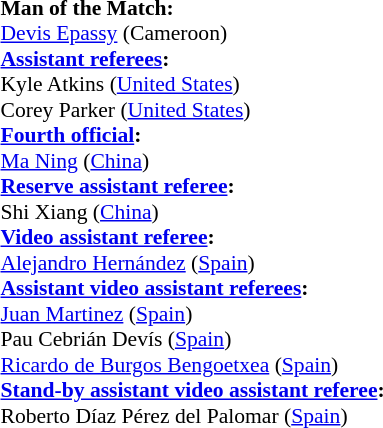<table style="width:100%; font-size:90%;">
<tr>
<td><br><strong>Man of the Match:</strong>
<br><a href='#'>Devis Epassy</a> (Cameroon)<br><strong><a href='#'>Assistant referees</a>:</strong>
<br>Kyle Atkins (<a href='#'>United States</a>)
<br>Corey Parker (<a href='#'>United States</a>)
<br><strong><a href='#'>Fourth official</a>:</strong>
<br><a href='#'>Ma Ning</a> (<a href='#'>China</a>)
<br><strong><a href='#'>Reserve assistant referee</a>:</strong>
<br>Shi Xiang (<a href='#'>China</a>)
<br><strong><a href='#'>Video assistant referee</a>:</strong>
<br><a href='#'>Alejandro Hernández</a> (<a href='#'>Spain</a>)
<br><strong><a href='#'>Assistant video assistant referees</a>:</strong>
<br><a href='#'>Juan Martinez</a> (<a href='#'>Spain</a>)
<br>Pau Cebrián Devís (<a href='#'>Spain</a>)
<br><a href='#'>Ricardo de Burgos Bengoetxea</a> (<a href='#'>Spain</a>)
<br><strong><a href='#'>Stand-by assistant video assistant referee</a>:</strong>
<br>Roberto Díaz Pérez del Palomar (<a href='#'>Spain</a>)</td>
</tr>
</table>
